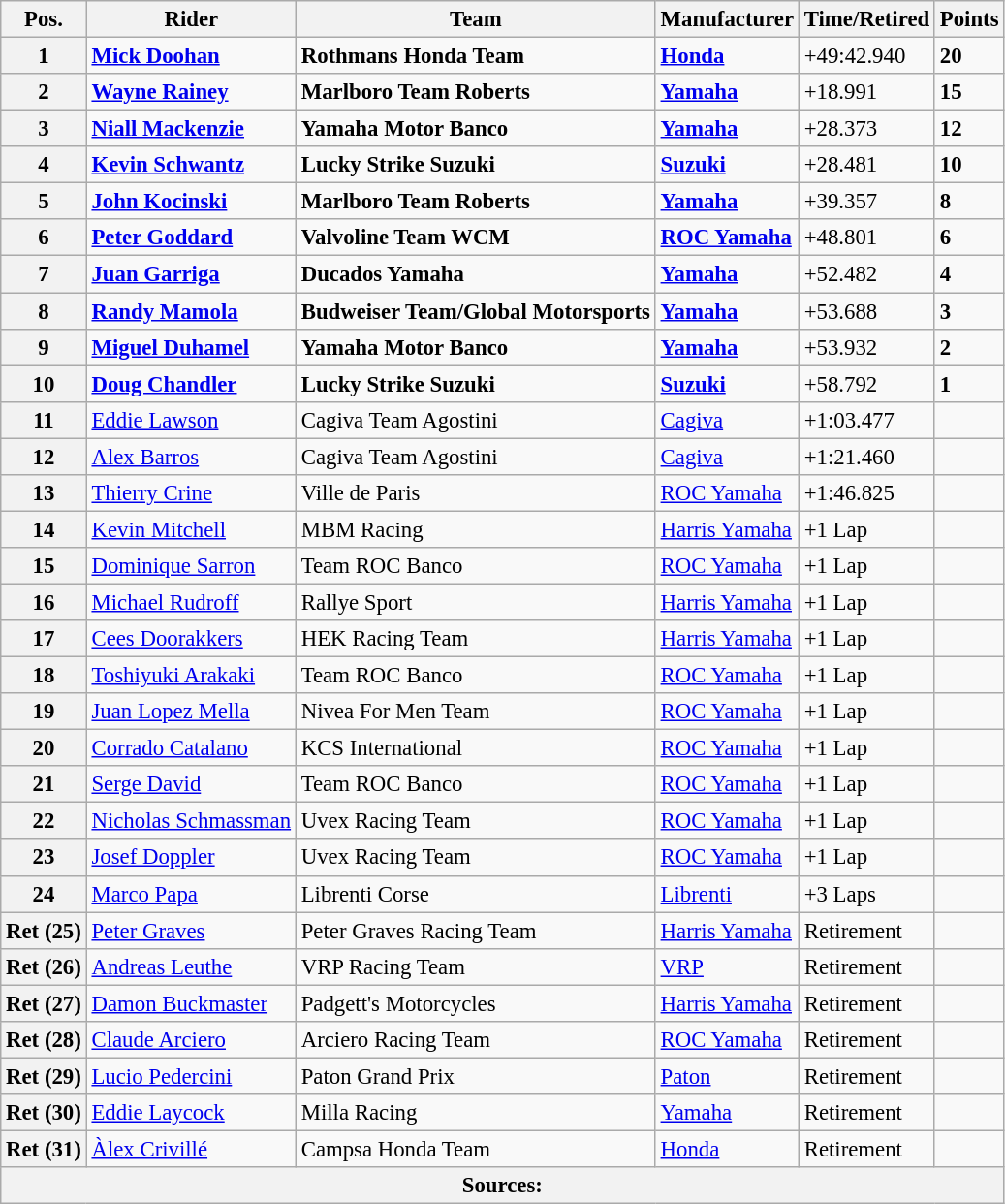<table class="wikitable" style="font-size: 95%;">
<tr>
<th>Pos.</th>
<th>Rider</th>
<th>Team</th>
<th>Manufacturer</th>
<th>Time/Retired</th>
<th>Points</th>
</tr>
<tr>
<th>1</th>
<td> <strong><a href='#'>Mick Doohan</a></strong></td>
<td><strong>Rothmans Honda Team</strong></td>
<td><strong><a href='#'>Honda</a></strong></td>
<td>+49:42.940</td>
<td><strong>20</strong></td>
</tr>
<tr>
<th>2</th>
<td> <strong><a href='#'>Wayne Rainey</a></strong></td>
<td><strong>Marlboro Team Roberts</strong></td>
<td><strong><a href='#'>Yamaha</a></strong></td>
<td>+18.991</td>
<td><strong>15</strong></td>
</tr>
<tr>
<th>3</th>
<td> <strong><a href='#'>Niall Mackenzie</a></strong></td>
<td><strong>Yamaha Motor Banco</strong></td>
<td><strong><a href='#'>Yamaha</a></strong></td>
<td>+28.373</td>
<td><strong>12</strong></td>
</tr>
<tr>
<th>4</th>
<td> <strong><a href='#'>Kevin Schwantz</a></strong></td>
<td><strong>Lucky Strike Suzuki</strong></td>
<td><strong><a href='#'>Suzuki</a></strong></td>
<td>+28.481</td>
<td><strong>10</strong></td>
</tr>
<tr>
<th>5</th>
<td> <strong><a href='#'>John Kocinski</a></strong></td>
<td><strong>Marlboro Team Roberts</strong></td>
<td><strong><a href='#'>Yamaha</a></strong></td>
<td>+39.357</td>
<td><strong>8</strong></td>
</tr>
<tr>
<th>6</th>
<td> <strong><a href='#'>Peter Goddard</a></strong></td>
<td><strong>Valvoline Team WCM</strong></td>
<td><strong><a href='#'>ROC Yamaha</a></strong></td>
<td>+48.801</td>
<td><strong>6</strong></td>
</tr>
<tr>
<th>7</th>
<td> <strong><a href='#'>Juan Garriga</a></strong></td>
<td><strong>Ducados Yamaha</strong></td>
<td><strong><a href='#'>Yamaha</a></strong></td>
<td>+52.482</td>
<td><strong>4</strong></td>
</tr>
<tr>
<th>8</th>
<td> <strong><a href='#'>Randy Mamola</a></strong></td>
<td><strong>Budweiser Team/Global Motorsports</strong></td>
<td><strong><a href='#'>Yamaha</a></strong></td>
<td>+53.688</td>
<td><strong>3</strong></td>
</tr>
<tr>
<th>9</th>
<td> <strong><a href='#'>Miguel Duhamel</a></strong></td>
<td><strong>Yamaha Motor Banco</strong></td>
<td><strong><a href='#'>Yamaha</a></strong></td>
<td>+53.932</td>
<td><strong>2</strong></td>
</tr>
<tr>
<th>10</th>
<td> <strong><a href='#'>Doug Chandler</a></strong></td>
<td><strong>Lucky Strike Suzuki</strong></td>
<td><strong><a href='#'>Suzuki</a></strong></td>
<td>+58.792</td>
<td><strong>1</strong></td>
</tr>
<tr>
<th>11</th>
<td> <a href='#'>Eddie Lawson</a></td>
<td>Cagiva Team Agostini</td>
<td><a href='#'>Cagiva</a></td>
<td>+1:03.477</td>
<td></td>
</tr>
<tr>
<th>12</th>
<td> <a href='#'>Alex Barros</a></td>
<td>Cagiva Team Agostini</td>
<td><a href='#'>Cagiva</a></td>
<td>+1:21.460</td>
<td></td>
</tr>
<tr>
<th>13</th>
<td> <a href='#'>Thierry Crine</a></td>
<td>Ville de Paris</td>
<td><a href='#'>ROC Yamaha</a></td>
<td>+1:46.825</td>
<td></td>
</tr>
<tr>
<th>14</th>
<td> <a href='#'>Kevin Mitchell</a></td>
<td>MBM Racing</td>
<td><a href='#'>Harris Yamaha</a></td>
<td>+1 Lap</td>
<td></td>
</tr>
<tr>
<th>15</th>
<td> <a href='#'>Dominique Sarron</a></td>
<td>Team ROC Banco</td>
<td><a href='#'>ROC Yamaha</a></td>
<td>+1 Lap</td>
<td></td>
</tr>
<tr>
<th>16</th>
<td> <a href='#'>Michael Rudroff</a></td>
<td>Rallye Sport</td>
<td><a href='#'>Harris Yamaha</a></td>
<td>+1 Lap</td>
<td></td>
</tr>
<tr>
<th>17</th>
<td> <a href='#'>Cees Doorakkers</a></td>
<td>HEK Racing Team</td>
<td><a href='#'>Harris Yamaha</a></td>
<td>+1 Lap</td>
<td></td>
</tr>
<tr>
<th>18</th>
<td> <a href='#'>Toshiyuki Arakaki</a></td>
<td>Team ROC Banco</td>
<td><a href='#'>ROC Yamaha</a></td>
<td>+1 Lap</td>
<td></td>
</tr>
<tr>
<th>19</th>
<td> <a href='#'>Juan Lopez Mella</a></td>
<td>Nivea For Men Team</td>
<td><a href='#'>ROC Yamaha</a></td>
<td>+1 Lap</td>
<td></td>
</tr>
<tr>
<th>20</th>
<td> <a href='#'>Corrado Catalano</a></td>
<td>KCS International</td>
<td><a href='#'>ROC Yamaha</a></td>
<td>+1 Lap</td>
<td></td>
</tr>
<tr>
<th>21</th>
<td> <a href='#'>Serge David</a></td>
<td>Team ROC Banco</td>
<td><a href='#'>ROC Yamaha</a></td>
<td>+1 Lap</td>
<td></td>
</tr>
<tr>
<th>22</th>
<td> <a href='#'>Nicholas Schmassman</a></td>
<td>Uvex Racing Team</td>
<td><a href='#'>ROC Yamaha</a></td>
<td>+1 Lap</td>
<td></td>
</tr>
<tr>
<th>23</th>
<td> <a href='#'>Josef Doppler</a></td>
<td>Uvex Racing Team</td>
<td><a href='#'>ROC Yamaha</a></td>
<td>+1 Lap</td>
<td></td>
</tr>
<tr>
<th>24</th>
<td> <a href='#'>Marco Papa</a></td>
<td>Librenti Corse</td>
<td><a href='#'>Librenti</a></td>
<td>+3 Laps</td>
<td></td>
</tr>
<tr>
<th>Ret (25)</th>
<td> <a href='#'>Peter Graves</a></td>
<td>Peter Graves Racing Team</td>
<td><a href='#'>Harris Yamaha</a></td>
<td>Retirement</td>
<td></td>
</tr>
<tr>
<th>Ret (26)</th>
<td> <a href='#'>Andreas Leuthe</a></td>
<td>VRP Racing Team</td>
<td><a href='#'>VRP</a></td>
<td>Retirement</td>
<td></td>
</tr>
<tr>
<th>Ret (27)</th>
<td> <a href='#'>Damon Buckmaster</a></td>
<td>Padgett's Motorcycles</td>
<td><a href='#'>Harris Yamaha</a></td>
<td>Retirement</td>
<td></td>
</tr>
<tr>
<th>Ret (28)</th>
<td> <a href='#'>Claude Arciero</a></td>
<td>Arciero Racing Team</td>
<td><a href='#'>ROC Yamaha</a></td>
<td>Retirement</td>
<td></td>
</tr>
<tr>
<th>Ret (29)</th>
<td> <a href='#'>Lucio Pedercini</a></td>
<td>Paton Grand Prix</td>
<td><a href='#'>Paton</a></td>
<td>Retirement</td>
<td></td>
</tr>
<tr>
<th>Ret (30)</th>
<td> <a href='#'>Eddie Laycock</a></td>
<td>Milla Racing</td>
<td><a href='#'>Yamaha</a></td>
<td>Retirement</td>
<td></td>
</tr>
<tr>
<th>Ret (31)</th>
<td> <a href='#'>Àlex Crivillé</a></td>
<td>Campsa Honda Team</td>
<td><a href='#'>Honda</a></td>
<td>Retirement</td>
<td></td>
</tr>
<tr>
<th colspan=8>Sources:</th>
</tr>
</table>
